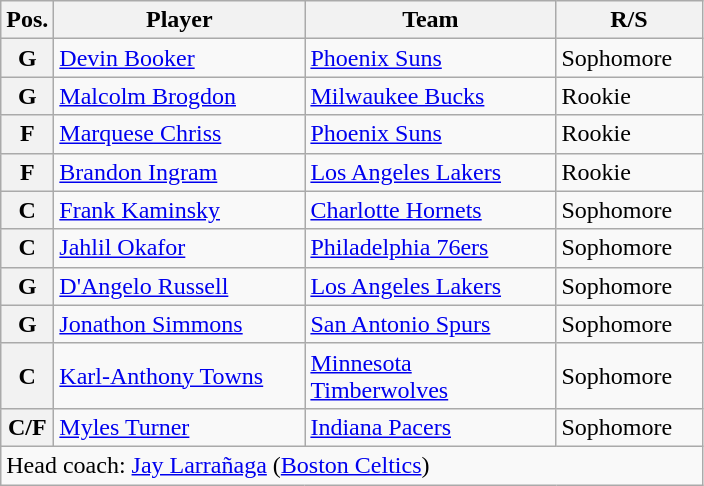<table class="wikitable">
<tr>
<th>Pos.</th>
<th style="width:160px;">Player</th>
<th width=160>Team</th>
<th width=90>R/S</th>
</tr>
<tr>
<th>G</th>
<td><a href='#'>Devin Booker</a></td>
<td><a href='#'>Phoenix Suns</a></td>
<td>Sophomore</td>
</tr>
<tr>
<th>G</th>
<td><a href='#'>Malcolm Brogdon</a></td>
<td><a href='#'>Milwaukee Bucks</a></td>
<td>Rookie</td>
</tr>
<tr>
<th>F</th>
<td><a href='#'>Marquese Chriss</a></td>
<td><a href='#'>Phoenix Suns</a></td>
<td>Rookie</td>
</tr>
<tr>
<th>F</th>
<td><a href='#'>Brandon Ingram</a></td>
<td><a href='#'>Los Angeles Lakers</a></td>
<td>Rookie</td>
</tr>
<tr>
<th>C</th>
<td><a href='#'>Frank Kaminsky</a></td>
<td><a href='#'>Charlotte Hornets</a></td>
<td>Sophomore</td>
</tr>
<tr>
<th>C</th>
<td><a href='#'>Jahlil Okafor</a></td>
<td><a href='#'>Philadelphia 76ers</a></td>
<td>Sophomore</td>
</tr>
<tr>
<th>G</th>
<td><a href='#'>D'Angelo Russell</a></td>
<td><a href='#'>Los Angeles Lakers</a></td>
<td>Sophomore</td>
</tr>
<tr>
<th>G</th>
<td><a href='#'>Jonathon Simmons</a></td>
<td><a href='#'>San Antonio Spurs</a></td>
<td>Sophomore</td>
</tr>
<tr>
<th>C</th>
<td><a href='#'>Karl-Anthony Towns</a></td>
<td><a href='#'>Minnesota Timberwolves</a></td>
<td>Sophomore</td>
</tr>
<tr>
<th>C/F</th>
<td><a href='#'>Myles Turner</a></td>
<td><a href='#'>Indiana Pacers</a></td>
<td>Sophomore</td>
</tr>
<tr>
<td colspan="5">Head coach: <a href='#'>Jay Larrañaga</a> (<a href='#'>Boston Celtics</a>)</td>
</tr>
</table>
